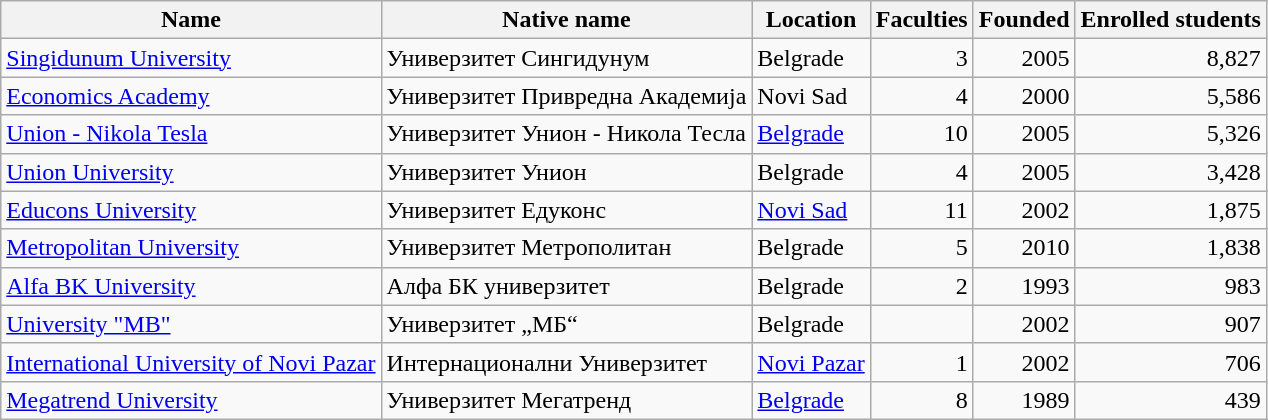<table class="wikitable sortable">
<tr>
<th>Name</th>
<th>Native name</th>
<th>Location</th>
<th>Faculties</th>
<th>Founded</th>
<th>Enrolled students</th>
</tr>
<tr>
<td><a href='#'>Singidunum University</a></td>
<td>Универзитет Сингидунум</td>
<td>Belgrade</td>
<td style="text-align:right;">3</td>
<td style="text-align:right;">2005</td>
<td style="text-align:right;">8,827</td>
</tr>
<tr>
<td><a href='#'>Economics Academy</a></td>
<td>Универзитет Привредна Академија</td>
<td>Novi Sad</td>
<td style="text-align:right;">4</td>
<td style="text-align:right;">2000</td>
<td style="text-align:right;">5,586</td>
</tr>
<tr>
<td><a href='#'>Union - Nikola Tesla</a></td>
<td>Универзитет Унион - Никола Тесла</td>
<td><a href='#'>Belgrade</a></td>
<td style="text-align:right;">10</td>
<td style="text-align:right;">2005</td>
<td style="text-align:right;">5,326</td>
</tr>
<tr>
<td><a href='#'>Union University</a></td>
<td>Универзитет Унион</td>
<td>Belgrade</td>
<td style="text-align:right;">4</td>
<td style="text-align:right;">2005</td>
<td style="text-align:right;">3,428</td>
</tr>
<tr>
<td><a href='#'>Educons University</a></td>
<td>Универзитет Едуконс</td>
<td><a href='#'>Novi Sad</a></td>
<td style="text-align:right;">11</td>
<td style="text-align:right;">2002</td>
<td style="text-align:right;">1,875</td>
</tr>
<tr>
<td><a href='#'>Metropolitan University</a></td>
<td>Универзитет Метрополитан</td>
<td>Belgrade</td>
<td style="text-align:right;">5</td>
<td style="text-align:right;">2010</td>
<td style="text-align:right;">1,838</td>
</tr>
<tr>
<td><a href='#'>Alfa BK University</a></td>
<td>Алфа БК универзитет</td>
<td>Belgrade</td>
<td style="text-align:right;">2</td>
<td style="text-align:right;">1993</td>
<td style="text-align:right;">983</td>
</tr>
<tr>
<td><a href='#'>University "MB"</a></td>
<td>Универзитет „МБ“</td>
<td>Belgrade</td>
<td style="text-align:right;"></td>
<td style="text-align:right;">2002</td>
<td style="text-align:right;">907</td>
</tr>
<tr>
<td><a href='#'>International University of Novi Pazar</a></td>
<td>Интернационални Универзитет</td>
<td><a href='#'>Novi Pazar</a></td>
<td style="text-align:right;">1</td>
<td style="text-align:right;">2002</td>
<td style="text-align:right;">706</td>
</tr>
<tr>
<td><a href='#'>Megatrend University</a></td>
<td>Универзитет Мегатренд</td>
<td><a href='#'>Belgrade</a></td>
<td style="text-align:right;">8</td>
<td style="text-align:right;">1989</td>
<td style="text-align:right;">439</td>
</tr>
</table>
